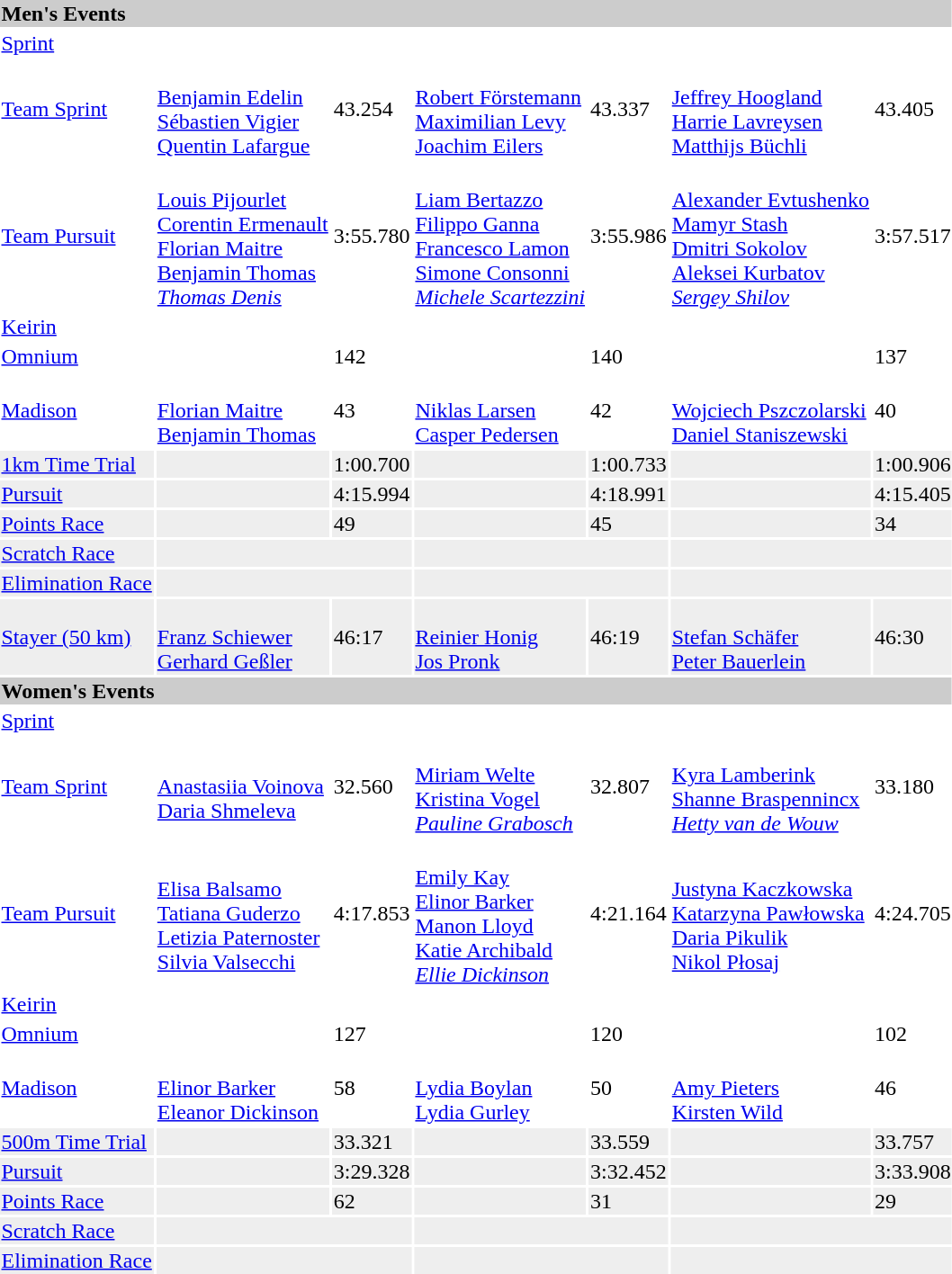<table>
<tr style="background:#ccc; width:100%;">
<td colspan=7><strong>Men's Events</strong></td>
</tr>
<tr>
<td><a href='#'>Sprint</a><br></td>
<td colspan=2></td>
<td colspan=2></td>
<td colspan=2></td>
</tr>
<tr>
<td><a href='#'>Team Sprint</a><br></td>
<td><br><a href='#'>Benjamin Edelin</a><br><a href='#'>Sébastien Vigier</a><br><a href='#'>Quentin Lafargue</a></td>
<td>43.254</td>
<td><br><a href='#'>Robert Förstemann</a><br><a href='#'>Maximilian Levy</a><br><a href='#'>Joachim Eilers</a></td>
<td>43.337</td>
<td><br><a href='#'>Jeffrey Hoogland</a><br><a href='#'>Harrie Lavreysen</a><br><a href='#'>Matthijs Büchli</a></td>
<td>43.405</td>
</tr>
<tr>
<td><a href='#'>Team Pursuit</a><br></td>
<td><br><a href='#'>Louis Pijourlet</a><br><a href='#'>Corentin Ermenault</a><br><a href='#'>Florian Maitre</a><br><a href='#'>Benjamin Thomas</a><br><em><a href='#'>Thomas Denis</a></em></td>
<td>3:55.780</td>
<td><br><a href='#'>Liam Bertazzo</a><br><a href='#'>Filippo Ganna</a><br><a href='#'>Francesco Lamon</a><br><a href='#'>Simone Consonni</a><br><em><a href='#'>Michele Scartezzini</a></em></td>
<td>3:55.986</td>
<td><br><a href='#'>Alexander Evtushenko</a><br><a href='#'>Mamyr Stash</a><br><a href='#'>Dmitri Sokolov</a><br><a href='#'>Aleksei Kurbatov</a><br><em><a href='#'>Sergey Shilov</a></em></td>
<td>3:57.517</td>
</tr>
<tr>
<td><a href='#'>Keirin</a><br></td>
<td colspan=2></td>
<td colspan=2></td>
<td colspan=2></td>
</tr>
<tr>
<td><a href='#'>Omnium</a><br></td>
<td></td>
<td>142</td>
<td></td>
<td>140</td>
<td></td>
<td>137</td>
</tr>
<tr>
<td><a href='#'>Madison</a><br></td>
<td><br><a href='#'>Florian Maitre</a><br><a href='#'>Benjamin Thomas</a></td>
<td>43</td>
<td><br><a href='#'>Niklas Larsen</a><br><a href='#'>Casper Pedersen</a></td>
<td>42</td>
<td><br><a href='#'>Wojciech Pszczolarski</a><br><a href='#'>Daniel Staniszewski</a></td>
<td>40</td>
</tr>
<tr style="background:#eee; width:100%;">
<td><a href='#'>1km Time Trial</a><br></td>
<td></td>
<td>1:00.700</td>
<td></td>
<td>1:00.733</td>
<td></td>
<td>1:00.906</td>
</tr>
<tr style="background:#eee; width:100%;">
<td><a href='#'>Pursuit</a><br></td>
<td></td>
<td>4:15.994</td>
<td></td>
<td>4:18.991</td>
<td></td>
<td>4:15.405</td>
</tr>
<tr style="background:#eee; width:100%;">
<td><a href='#'>Points Race</a><br></td>
<td></td>
<td>49</td>
<td></td>
<td>45</td>
<td></td>
<td>34</td>
</tr>
<tr style="background:#eee; width:100%;">
<td><a href='#'>Scratch Race</a><br></td>
<td colspan=2></td>
<td colspan=2></td>
<td colspan=2></td>
</tr>
<tr style="background:#eee; width:100%;">
<td><a href='#'>Elimination Race</a><br></td>
<td colspan=2></td>
<td colspan=2></td>
<td colspan=2></td>
</tr>
<tr style="background:#eee; width:100%;">
<td><a href='#'>Stayer (50 km)</a><br></td>
<td><br><a href='#'>Franz Schiewer</a><br><a href='#'>Gerhard Geßler</a></td>
<td>46:17</td>
<td><br><a href='#'>Reinier Honig</a><br><a href='#'>Jos Pronk</a></td>
<td>46:19</td>
<td><br><a href='#'>Stefan Schäfer</a><br><a href='#'>Peter Bauerlein</a></td>
<td>46:30</td>
</tr>
<tr style="background:#ccc; width:100%;">
<td colspan=7><strong>Women's Events</strong></td>
</tr>
<tr>
<td><a href='#'>Sprint</a><br></td>
<td colspan=2></td>
<td colspan=2></td>
<td colspan=2></td>
</tr>
<tr>
<td><a href='#'>Team Sprint</a><br></td>
<td><br><a href='#'>Anastasiia Voinova</a><br><a href='#'>Daria Shmeleva</a></td>
<td>32.560</td>
<td><br><a href='#'>Miriam Welte</a><br><a href='#'>Kristina Vogel</a><br><em><a href='#'>Pauline Grabosch</a></em></td>
<td>32.807</td>
<td><br><a href='#'>Kyra Lamberink</a><br><a href='#'>Shanne Braspennincx</a><br><em><a href='#'>Hetty van de Wouw</a></em></td>
<td>33.180</td>
</tr>
<tr>
<td><a href='#'>Team Pursuit</a><br></td>
<td><br><a href='#'>Elisa Balsamo</a><br><a href='#'>Tatiana Guderzo</a><br><a href='#'>Letizia Paternoster</a><br><a href='#'>Silvia Valsecchi</a></td>
<td>4:17.853</td>
<td><br><a href='#'>Emily Kay</a><br><a href='#'>Elinor Barker</a><br><a href='#'>Manon Lloyd</a><br><a href='#'>Katie Archibald</a><br><em><a href='#'>Ellie Dickinson</a></em></td>
<td>4:21.164</td>
<td><br><a href='#'>Justyna Kaczkowska</a><br><a href='#'>Katarzyna Pawłowska</a><br><a href='#'>Daria Pikulik</a><br><a href='#'>Nikol Płosaj</a></td>
<td>4:24.705</td>
</tr>
<tr>
<td><a href='#'>Keirin</a><br></td>
<td colspan=2></td>
<td colspan=2></td>
<td colspan=2></td>
</tr>
<tr>
<td><a href='#'>Omnium</a><br></td>
<td></td>
<td>127</td>
<td></td>
<td>120</td>
<td></td>
<td>102</td>
</tr>
<tr>
<td><a href='#'>Madison</a><br></td>
<td><br><a href='#'>Elinor Barker</a><br><a href='#'>Eleanor Dickinson</a></td>
<td>58</td>
<td><br><a href='#'>Lydia Boylan</a><br><a href='#'>Lydia Gurley</a></td>
<td>50</td>
<td><br><a href='#'>Amy Pieters</a><br><a href='#'>Kirsten Wild</a></td>
<td>46</td>
</tr>
<tr style="background:#eee; width:100%;">
<td><a href='#'>500m Time Trial</a><br></td>
<td></td>
<td>33.321</td>
<td></td>
<td>33.559</td>
<td></td>
<td>33.757</td>
</tr>
<tr style="background:#eee; width:100%;">
<td><a href='#'>Pursuit</a><br></td>
<td></td>
<td>3:29.328</td>
<td></td>
<td>3:32.452</td>
<td></td>
<td>3:33.908</td>
</tr>
<tr style="background:#eee; width:100%;">
<td><a href='#'>Points Race</a><br></td>
<td></td>
<td>62</td>
<td></td>
<td>31</td>
<td></td>
<td>29</td>
</tr>
<tr style="background:#eee; width:100%;">
<td><a href='#'>Scratch Race</a><br></td>
<td colspan=2></td>
<td colspan=2></td>
<td colspan=2></td>
</tr>
<tr style="background:#eee; width:100%;">
<td><a href='#'>Elimination Race</a><br></td>
<td colspan=2></td>
<td colspan=2></td>
<td colspan=2></td>
</tr>
</table>
